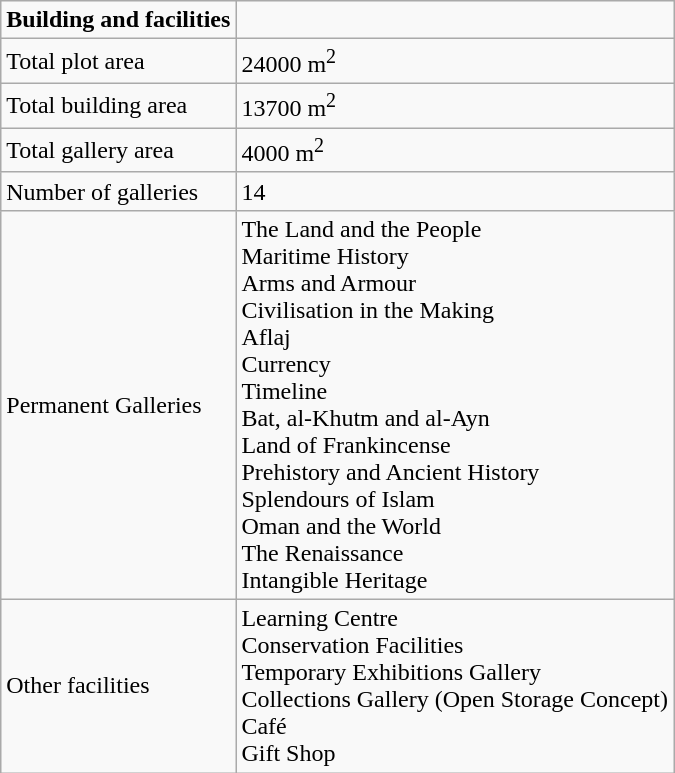<table class="wikitable">
<tr>
<td><strong>Building and facilities</strong></td>
<td></td>
</tr>
<tr>
<td>Total plot area</td>
<td>24000 m<sup>2</sup></td>
</tr>
<tr>
<td>Total building area</td>
<td>13700 m<sup>2</sup></td>
</tr>
<tr>
<td>Total gallery area</td>
<td>4000 m<sup>2</sup></td>
</tr>
<tr>
<td>Number of galleries</td>
<td>14</td>
</tr>
<tr>
<td>Permanent Galleries</td>
<td>The Land and the People<br>Maritime History<br>Arms and Armour<br>Civilisation in the Making<br>Aflaj<br>Currency<br>Timeline<br>Bat, al-Khutm and al-Ayn<br>Land of Frankincense<br>Prehistory and Ancient History<br>Splendours of Islam<br>Oman and the World<br>The Renaissance<br>Intangible Heritage</td>
</tr>
<tr>
<td>Other facilities</td>
<td>Learning Centre<br>Conservation Facilities<br>Temporary Exhibitions Gallery<br>Collections Gallery (Open Storage Concept)<br>Café<br>Gift Shop</td>
</tr>
</table>
